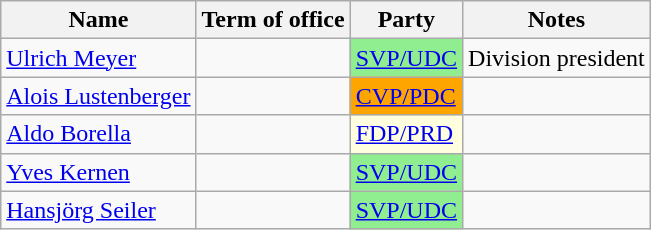<table class="wikitable">
<tr>
<th>Name</th>
<th>Term of office</th>
<th>Party</th>
<th>Notes</th>
</tr>
<tr>
<td><a href='#'>Ulrich Meyer</a></td>
<td></td>
<td style="background:lightgreen"><a href='#'>SVP/UDC</a></td>
<td>Division president</td>
</tr>
<tr>
<td><a href='#'>Alois Lustenberger</a></td>
<td></td>
<td style="background:orange"><a href='#'>CVP/PDC</a></td>
<td></td>
</tr>
<tr>
<td><a href='#'>Aldo Borella</a></td>
<td></td>
<td style="background:lightyellow"><a href='#'>FDP/PRD</a></td>
<td></td>
</tr>
<tr>
<td><a href='#'>Yves Kernen</a></td>
<td></td>
<td style="background:lightgreen"><a href='#'>SVP/UDC</a></td>
<td></td>
</tr>
<tr>
<td><a href='#'>Hansjörg Seiler</a></td>
<td></td>
<td style="background:lightgreen"><a href='#'>SVP/UDC</a></td>
<td></td>
</tr>
</table>
